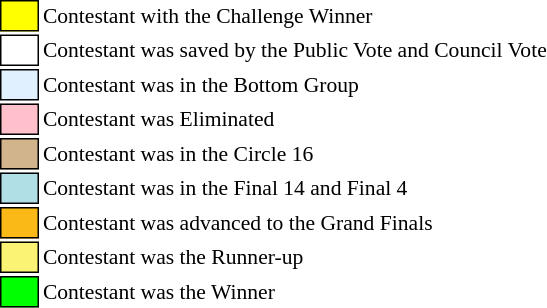<table class="toccolours"style="font-size: 90%; white-space: nowrap;">
<tr>
<td style="background:#FFFF00; border:1px solid black;">      </td>
<td>Contestant with the Challenge Winner</td>
</tr>
<tr>
<td style="background:#FFFFFF; border:1px solid black;">      </td>
<td>Contestant was saved by the Public Vote and Council Vote</td>
</tr>
<tr>
<td style="background:#e0f0ff; border:1px solid black;">      </td>
<td>Contestant was in the Bottom Group</td>
</tr>
<tr>
<td style="background:pink; border:1px solid black;">      </td>
<td>Contestant was Eliminated</td>
</tr>
<tr>
<td style="background:tan; border:1px solid black;">      </td>
<td>Contestant was in the Circle 16</td>
</tr>
<tr>
<td style="background:#b0e0e6; border:1px solid black;">      </td>
<td>Contestant was in the Final 14 and Final 4</td>
</tr>
<tr>
<td style="background:#fbb917; border:1px solid black;">      </td>
<td>Contestant was advanced to the Grand Finals</td>
</tr>
<tr>
<td style="background:#FBF373; border:1px solid black;">      </td>
<td>Contestant was the Runner-up</td>
</tr>
<tr>
<td style="background:lime; border:1px solid black;">      </td>
<td>Contestant was the Winner</td>
</tr>
</table>
